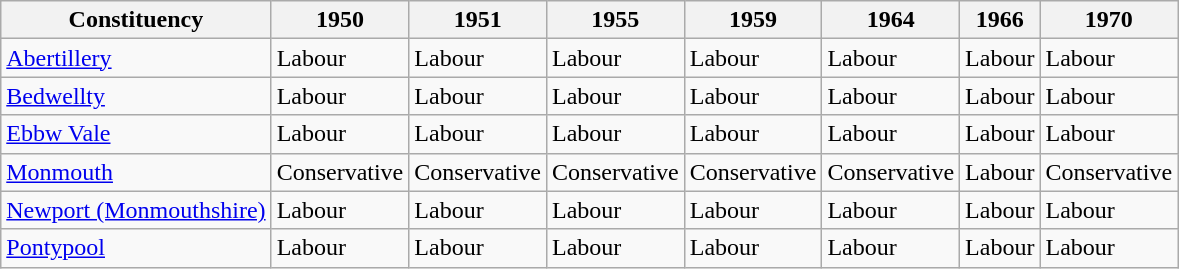<table class="wikitable sortable">
<tr>
<th>Constituency</th>
<th>1950</th>
<th>1951</th>
<th>1955</th>
<th>1959</th>
<th>1964</th>
<th>1966</th>
<th>1970</th>
</tr>
<tr>
<td><a href='#'>Abertillery</a></td>
<td bgcolor=>Labour</td>
<td bgcolor=>Labour</td>
<td bgcolor=>Labour</td>
<td bgcolor=>Labour</td>
<td bgcolor=>Labour</td>
<td bgcolor=>Labour</td>
<td bgcolor=>Labour</td>
</tr>
<tr>
<td><a href='#'>Bedwellty</a></td>
<td bgcolor=>Labour</td>
<td bgcolor=>Labour</td>
<td bgcolor=>Labour</td>
<td bgcolor=>Labour</td>
<td bgcolor=>Labour</td>
<td bgcolor=>Labour</td>
<td bgcolor=>Labour</td>
</tr>
<tr>
<td><a href='#'>Ebbw Vale</a></td>
<td bgcolor=>Labour</td>
<td bgcolor=>Labour</td>
<td bgcolor=>Labour</td>
<td bgcolor=>Labour</td>
<td bgcolor=>Labour</td>
<td bgcolor=>Labour</td>
<td bgcolor=>Labour</td>
</tr>
<tr>
<td><a href='#'>Monmouth</a></td>
<td bgcolor=>Conservative</td>
<td bgcolor=>Conservative</td>
<td bgcolor=>Conservative</td>
<td bgcolor=>Conservative</td>
<td bgcolor=>Conservative</td>
<td bgcolor=>Labour</td>
<td bgcolor=>Conservative</td>
</tr>
<tr>
<td><a href='#'>Newport (Monmouthshire)</a></td>
<td bgcolor=>Labour</td>
<td bgcolor=>Labour</td>
<td bgcolor=>Labour</td>
<td bgcolor=>Labour</td>
<td bgcolor=>Labour</td>
<td bgcolor=>Labour</td>
<td bgcolor=>Labour</td>
</tr>
<tr>
<td><a href='#'>Pontypool</a></td>
<td bgcolor=>Labour</td>
<td bgcolor=>Labour</td>
<td bgcolor=>Labour</td>
<td bgcolor=>Labour</td>
<td bgcolor=>Labour</td>
<td bgcolor=>Labour</td>
<td bgcolor=>Labour</td>
</tr>
</table>
